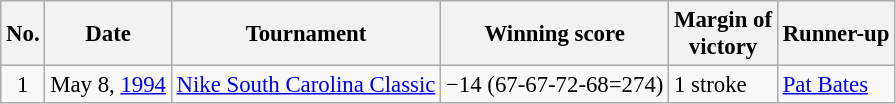<table class="wikitable" style="font-size:95%;">
<tr>
<th>No.</th>
<th>Date</th>
<th>Tournament</th>
<th>Winning score</th>
<th>Margin of<br>victory</th>
<th>Runner-up</th>
</tr>
<tr>
<td align=center>1</td>
<td align=right>May 8, <a href='#'>1994</a></td>
<td><a href='#'>Nike South Carolina Classic</a></td>
<td>−14 (67-67-72-68=274)</td>
<td>1 stroke</td>
<td> <a href='#'>Pat Bates</a></td>
</tr>
</table>
